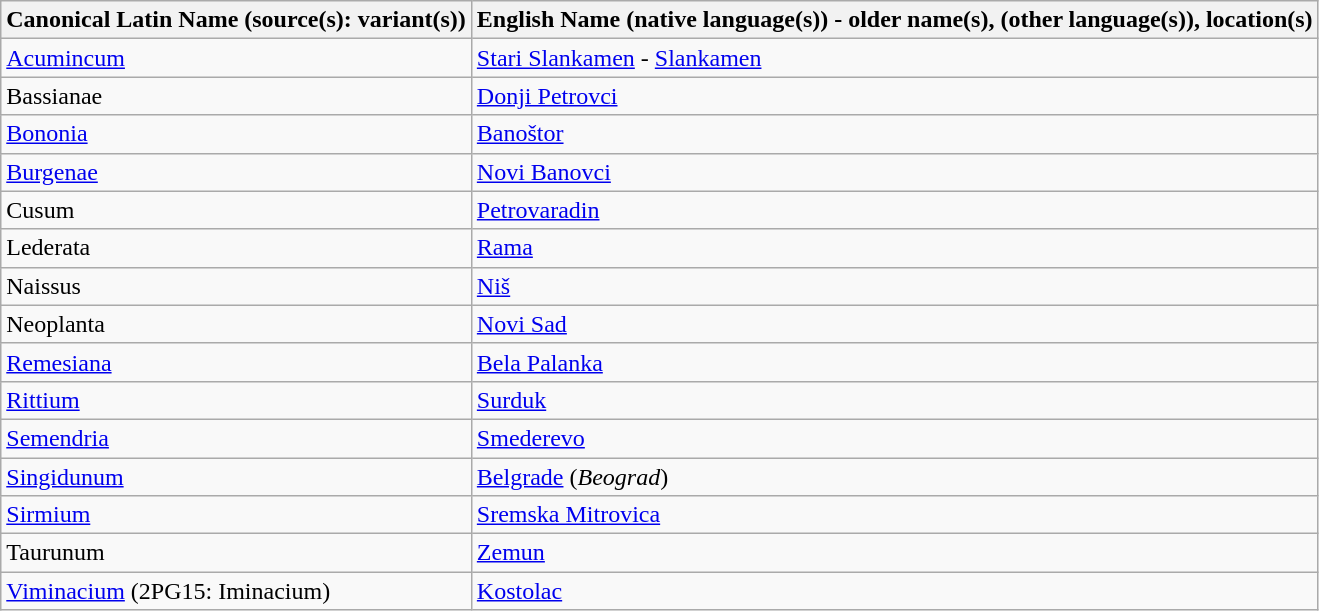<table class="wikitable">
<tr>
<th>Canonical Latin Name (source(s): variant(s))</th>
<th>English Name (native language(s)) - older name(s), (other language(s)), location(s)</th>
</tr>
<tr>
<td><a href='#'>Acumincum</a></td>
<td><a href='#'>Stari Slankamen</a> - <a href='#'>Slankamen</a></td>
</tr>
<tr>
<td>Bassianae</td>
<td><a href='#'>Donji Petrovci</a></td>
</tr>
<tr>
<td><a href='#'>Bononia</a></td>
<td><a href='#'>Banoštor</a></td>
</tr>
<tr>
<td><a href='#'>Burgenae</a></td>
<td><a href='#'>Novi Banovci</a></td>
</tr>
<tr>
<td>Cusum</td>
<td><a href='#'>Petrovaradin</a></td>
</tr>
<tr>
<td>Lederata</td>
<td><a href='#'>Rama</a></td>
</tr>
<tr>
<td>Naissus</td>
<td><a href='#'>Niš</a></td>
</tr>
<tr>
<td>Neoplanta</td>
<td><a href='#'>Novi Sad</a></td>
</tr>
<tr>
<td><a href='#'>Remesiana</a></td>
<td><a href='#'>Bela Palanka</a></td>
</tr>
<tr>
<td><a href='#'>Rittium</a></td>
<td><a href='#'>Surduk</a></td>
</tr>
<tr>
<td><a href='#'>Semendria</a></td>
<td><a href='#'>Smederevo</a></td>
</tr>
<tr>
<td><a href='#'>Singidunum</a></td>
<td><a href='#'>Belgrade</a> (<em>Beograd</em>)</td>
</tr>
<tr>
<td><a href='#'>Sirmium</a></td>
<td><a href='#'>Sremska Mitrovica</a></td>
</tr>
<tr>
<td>Taurunum</td>
<td><a href='#'>Zemun</a></td>
</tr>
<tr>
<td><a href='#'>Viminacium</a> (2PG15: Iminacium)</td>
<td><a href='#'>Kostolac</a></td>
</tr>
</table>
